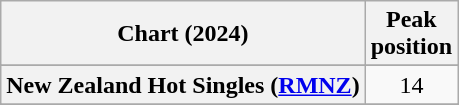<table class="wikitable sortable plainrowheaders" style="text-align:center">
<tr>
<th scope="col">Chart (2024)</th>
<th scope="col">Peak<br>position</th>
</tr>
<tr>
</tr>
<tr>
<th scope="row">New Zealand Hot Singles (<a href='#'>RMNZ</a>)</th>
<td>14</td>
</tr>
<tr>
</tr>
<tr>
</tr>
</table>
